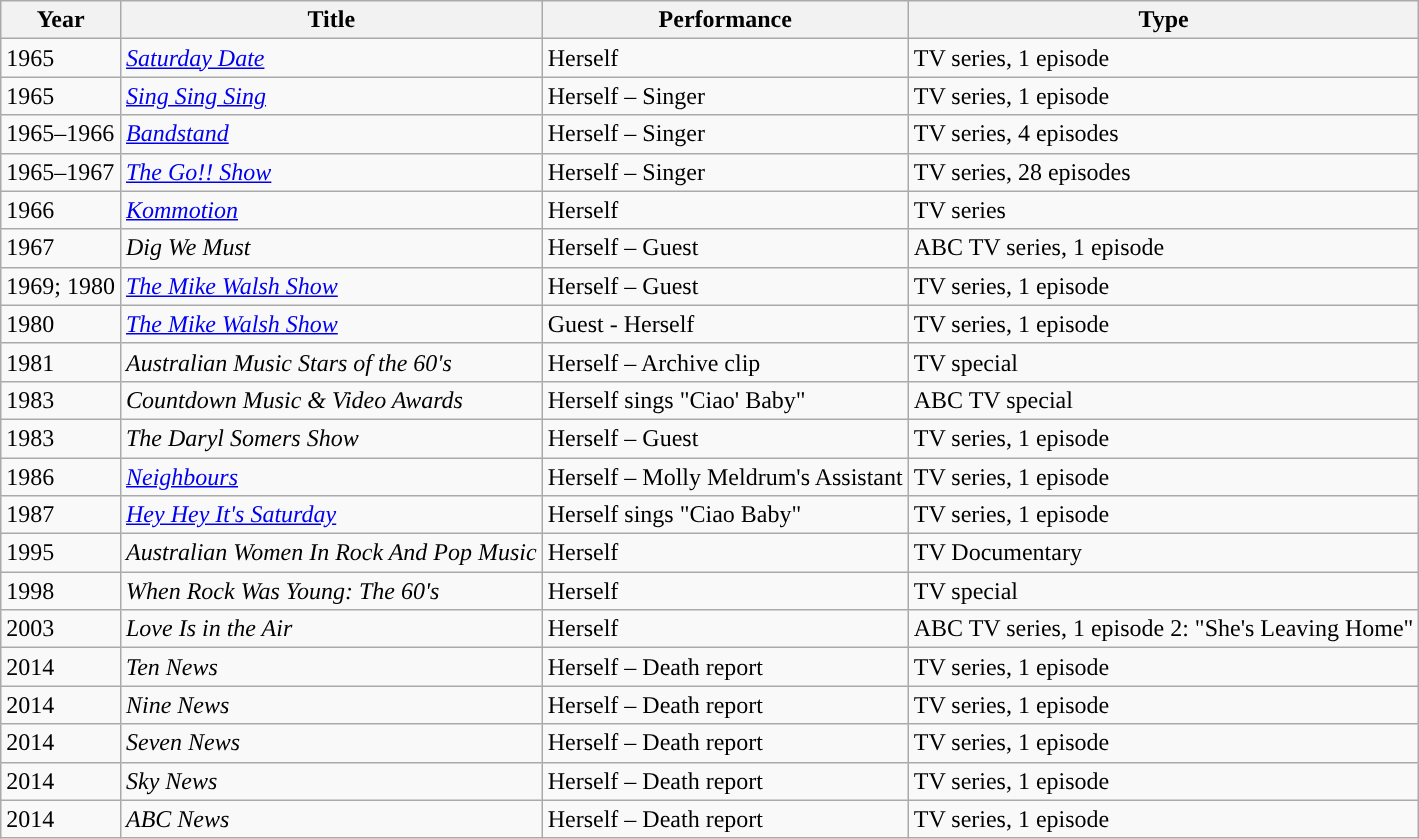<table class="wikitable">
<tr>
<th>Year</th>
<th>Title</th>
<th>Performance</th>
<th>Type</th>
</tr>
<tr>
<td>1965</td>
<td><em><a href='#'>Saturday Date</a></em></td>
<td>Herself</td>
<td>TV series, 1 episode</td>
</tr>
<tr>
<td>1965</td>
<td><em><a href='#'>Sing Sing Sing</a></em></td>
<td>Herself – Singer</td>
<td>TV series, 1 episode</td>
</tr>
<tr>
<td>1965–1966</td>
<td><em><a href='#'>Bandstand</a></em></td>
<td>Herself – Singer</td>
<td>TV series, 4 episodes</td>
</tr>
<tr>
<td>1965–1967</td>
<td><em><a href='#'>The Go!! Show</a></em></td>
<td>Herself – Singer</td>
<td>TV series, 28 episodes</td>
</tr>
<tr>
<td>1966</td>
<td><em><a href='#'>Kommotion</a></em></td>
<td>Herself</td>
<td>TV series</td>
</tr>
<tr>
<td>1967</td>
<td><em>Dig We Must</em></td>
<td>Herself – Guest</td>
<td>ABC TV series, 1 episode</td>
</tr>
<tr>
<td>1969; 1980</td>
<td><em><a href='#'>The Mike Walsh Show</a></em></td>
<td>Herself – Guest</td>
<td>TV series, 1 episode</td>
</tr>
<tr>
<td>1980</td>
<td><em><a href='#'>The Mike Walsh Show</a></em></td>
<td>Guest - Herself</td>
<td>TV series, 1 episode</td>
</tr>
<tr>
<td>1981</td>
<td><em>Australian Music Stars of the 60's</em></td>
<td>Herself – Archive clip</td>
<td>TV special</td>
</tr>
<tr>
<td>1983</td>
<td><em>Countdown Music & Video Awards</em></td>
<td>Herself sings "Ciao' Baby"</td>
<td>ABC TV special</td>
</tr>
<tr>
<td>1983</td>
<td><em>The Daryl Somers Show</em></td>
<td>Herself – Guest</td>
<td>TV series, 1 episode</td>
</tr>
<tr>
<td>1986</td>
<td><em><a href='#'>Neighbours</a></em></td>
<td>Herself – Molly Meldrum's Assistant</td>
<td>TV series, 1 episode</td>
</tr>
<tr>
<td>1987</td>
<td><em><a href='#'>Hey Hey It's Saturday</a></em></td>
<td>Herself sings "Ciao Baby"</td>
<td>TV series, 1 episode</td>
</tr>
<tr>
<td>1995</td>
<td><em>Australian Women In Rock And Pop Music</em></td>
<td>Herself</td>
<td>TV Documentary</td>
</tr>
<tr>
<td>1998</td>
<td><em>When Rock Was Young: The 60's</em></td>
<td>Herself</td>
<td>TV special</td>
</tr>
<tr>
<td>2003</td>
<td><em>Love Is in the Air</em></td>
<td>Herself</td>
<td>ABC TV series, 1 episode 2: "She's Leaving Home"</td>
</tr>
<tr>
<td>2014</td>
<td><em>Ten News</em></td>
<td>Herself – Death report</td>
<td>TV series, 1 episode</td>
</tr>
<tr>
<td>2014</td>
<td><em>Nine News</em></td>
<td>Herself – Death report</td>
<td>TV series, 1 episode</td>
</tr>
<tr>
<td>2014</td>
<td><em>Seven News</em></td>
<td>Herself – Death report</td>
<td>TV series, 1 episode</td>
</tr>
<tr>
<td>2014</td>
<td><em>Sky News</em></td>
<td>Herself – Death report</td>
<td>TV series, 1 episode</td>
</tr>
<tr>
<td>2014</td>
<td><em>ABC News</em></td>
<td>Herself – Death report</td>
<td>TV series, 1 episode</td>
</tr>
</table>
